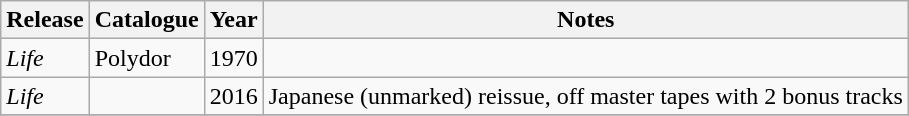<table class="wikitable plainrowheaders sortable">
<tr>
<th scope="col">Release</th>
<th scope="col">Catalogue</th>
<th scope="col">Year</th>
<th scope="col" class="unsortable">Notes</th>
</tr>
<tr>
<td><em>Life</em></td>
<td>Polydor</td>
<td>1970</td>
<td></td>
</tr>
<tr>
<td><em>Life</em></td>
<td></td>
<td>2016</td>
<td>Japanese (unmarked) reissue, off master tapes with 2 bonus tracks</td>
</tr>
<tr>
</tr>
</table>
